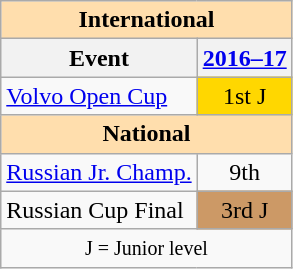<table class="wikitable" style="text-align:center">
<tr>
<th style="background-color: #ffdead; " colspan=2 align=center>International</th>
</tr>
<tr>
<th>Event</th>
<th><a href='#'>2016–17</a></th>
</tr>
<tr>
<td align=left><a href='#'>Volvo Open Cup</a></td>
<td bgcolor=gold>1st J</td>
</tr>
<tr>
<th style="background-color: #ffdead; " colspan=2 align=center>National</th>
</tr>
<tr>
<td align=left><a href='#'>Russian Jr. Champ.</a></td>
<td>9th</td>
</tr>
<tr>
<td align=left>Russian Cup Final</td>
<td bgcolor=cc9966>3rd J</td>
</tr>
<tr>
<td colspan=2 align=center><small> J = Junior level </small></td>
</tr>
</table>
